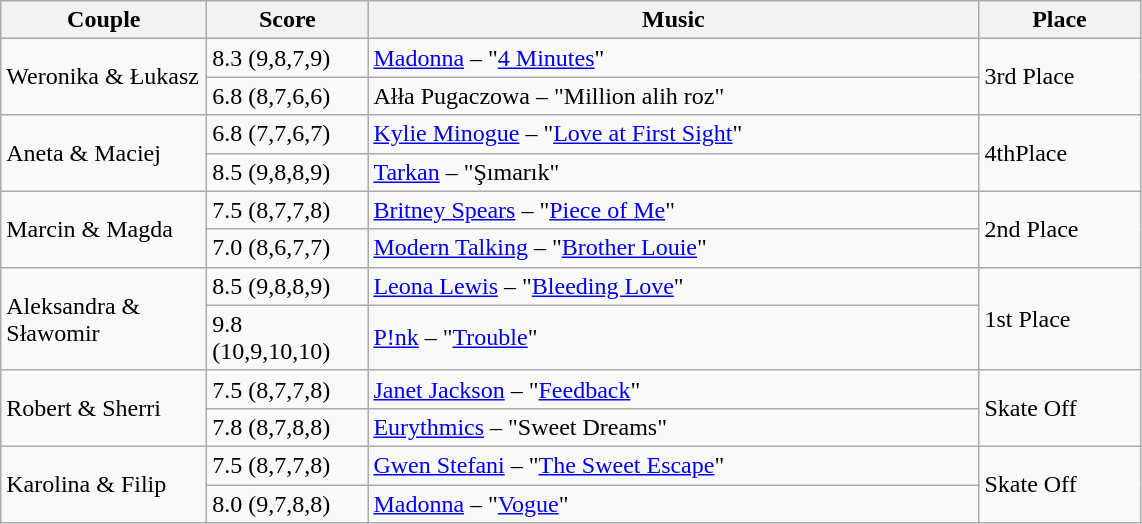<table class="wikitable">
<tr>
<th style="width:130px;">Couple</th>
<th style="width:100px;">Score</th>
<th style="width:400px;">Music</th>
<th style="width:100px;">Place</th>
</tr>
<tr>
<td rowspan="2">Weronika & Łukasz</td>
<td>8.3 (9,8,7,9)</td>
<td><a href='#'>Madonna</a> – "<a href='#'>4 Minutes</a>"</td>
<td rowspan="2">3rd Place</td>
</tr>
<tr>
<td>6.8 (8,7,6,6)</td>
<td>Ałła Pugaczowa – "Million alih roz"</td>
</tr>
<tr>
<td rowspan="2">Aneta & Maciej</td>
<td>6.8 (7,7,6,7)</td>
<td><a href='#'>Kylie Minogue</a> – "<a href='#'>Love at First Sight</a>"</td>
<td rowspan="2">4thPlace</td>
</tr>
<tr>
<td>8.5 (9,8,8,9)</td>
<td><a href='#'>Tarkan</a> – "Şımarık"</td>
</tr>
<tr>
<td rowspan="2">Marcin & Magda</td>
<td>7.5 (8,7,7,8)</td>
<td><a href='#'>Britney Spears</a> – "<a href='#'>Piece of Me</a>"</td>
<td rowspan="2">2nd Place</td>
</tr>
<tr>
<td>7.0 (8,6,7,7)</td>
<td><a href='#'>Modern Talking</a> – "<a href='#'>Brother Louie</a>"</td>
</tr>
<tr>
<td rowspan="2">Aleksandra & Sławomir</td>
<td>8.5 (9,8,8,9)</td>
<td><a href='#'>Leona Lewis</a> – "<a href='#'>Bleeding Love</a>"</td>
<td rowspan="2">1st Place</td>
</tr>
<tr>
<td>9.8 (10,9,10,10)</td>
<td><a href='#'>P!nk</a> – "<a href='#'>Trouble</a>"</td>
</tr>
<tr>
<td rowspan="2">Robert & Sherri</td>
<td>7.5 (8,7,7,8)</td>
<td><a href='#'>Janet Jackson</a> – "<a href='#'>Feedback</a>"</td>
<td rowspan="2">Skate Off</td>
</tr>
<tr>
<td>7.8 (8,7,8,8)</td>
<td><a href='#'>Eurythmics</a> – "Sweet Dreams"</td>
</tr>
<tr>
<td rowspan="2">Karolina & Filip</td>
<td>7.5 (8,7,7,8)</td>
<td><a href='#'>Gwen Stefani</a> – "<a href='#'>The Sweet Escape</a>"</td>
<td rowspan="2">Skate Off</td>
</tr>
<tr>
<td>8.0 (9,7,8,8)</td>
<td><a href='#'>Madonna</a> – "<a href='#'>Vogue</a>"</td>
</tr>
</table>
